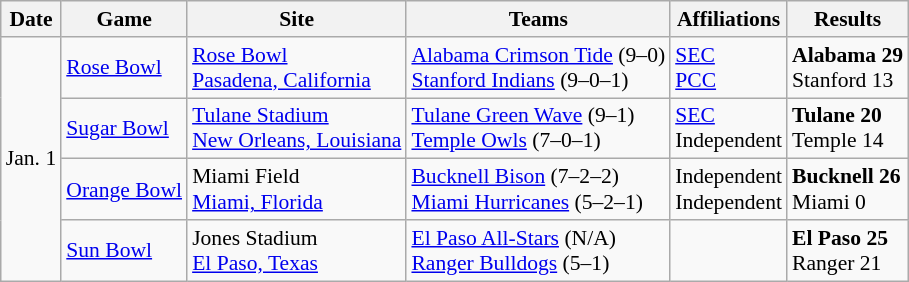<table class="wikitable" style="font-size:90%;">
<tr>
<th>Date</th>
<th>Game</th>
<th>Site</th>
<th>Teams</th>
<th>Affiliations</th>
<th>Results</th>
</tr>
<tr>
<td style=white-space:nowrap rowspan=4>Jan. 1</td>
<td><a href='#'>Rose Bowl</a></td>
<td><a href='#'>Rose Bowl</a><br><a href='#'>Pasadena, California</a></td>
<td><a href='#'>Alabama Crimson Tide</a> (9–0) <br> <a href='#'>Stanford Indians</a> (9–0–1)</td>
<td><a href='#'>SEC</a><br><a href='#'>PCC</a></td>
<td><strong>Alabama 29</strong><br>Stanford 13</td>
</tr>
<tr>
<td><a href='#'>Sugar Bowl</a></td>
<td><a href='#'>Tulane Stadium</a><br><a href='#'>New Orleans, Louisiana</a></td>
<td><a href='#'>Tulane Green Wave</a> (9–1) <br> <a href='#'>Temple Owls</a> (7–0–1)</td>
<td><a href='#'>SEC</a> <br> Independent</td>
<td><strong>Tulane 20</strong><br>Temple 14</td>
</tr>
<tr>
<td><a href='#'>Orange Bowl</a></td>
<td>Miami Field <br> <a href='#'>Miami, Florida</a></td>
<td><a href='#'>Bucknell Bison</a> (7–2–2) <br> <a href='#'>Miami Hurricanes</a> (5–2–1)</td>
<td>Independent <br> Independent</td>
<td><strong>Bucknell 26</strong><br>Miami 0</td>
</tr>
<tr>
<td><a href='#'>Sun Bowl</a></td>
<td>Jones Stadium <br> <a href='#'>El Paso, Texas</a></td>
<td><a href='#'>El Paso All-Stars</a> (N/A) <br> <a href='#'>Ranger Bulldogs</a> (5–1)</td>
<td></td>
<td><strong>El Paso 25</strong><br>Ranger 21</td>
</tr>
</table>
